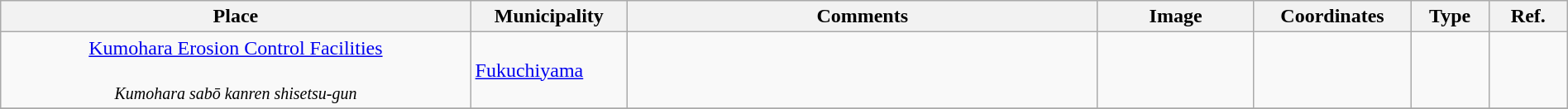<table class="wikitable sortable"  style="width:100%;">
<tr>
<th width="30%" align="left">Place</th>
<th width="10%" align="left">Municipality</th>
<th width="30%" align="left" class="unsortable">Comments</th>
<th width="10%" align="left"  class="unsortable">Image</th>
<th width="10%" align="left" class="unsortable">Coordinates</th>
<th width="5%" align="left">Type</th>
<th width="5%" align="left"  class="unsortable">Ref.</th>
</tr>
<tr>
<td align="center"><a href='#'>Kumohara Erosion Control Facilities</a><br><br><small><em>Kumohara sabō kanren shisetsu-gun</em></small></td>
<td><a href='#'>Fukuchiyama</a></td>
<td></td>
<td></td>
<td></td>
<td></td>
<td></td>
</tr>
<tr>
</tr>
</table>
